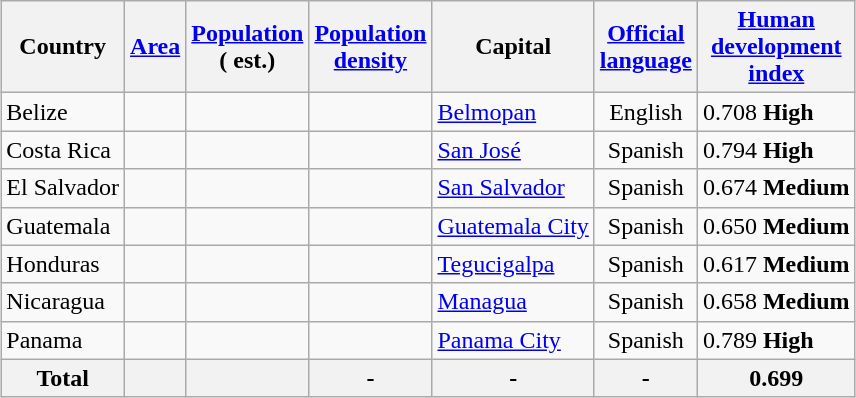<table class="wikitable sortable" style="margin-left: auto; margin-right: auto;">
<tr>
<th>Country</th>
<th><a href='#'>Area</a></th>
<th><a href='#'>Population</a><br>( est.)</th>
<th><a href='#'>Population<br>density</a></th>
<th>Capital</th>
<th><a href='#'>Official<br>language</a></th>
<th><a href='#'>Human<br>development<br>index</a></th>
</tr>
<tr>
<td style="text-align:left;">Belize</td>
<td style="text-align:right;"></td>
<td style="text-align:right;"></td>
<td style="text-align:center;"></td>
<td style="text-align:left;"><a href='#'>Belmopan</a></td>
<td style="text-align:center;">English</td>
<td>0.708 <span><strong>High</strong></span></td>
</tr>
<tr>
<td style="text-align:left;">Costa Rica</td>
<td style="text-align:right;"></td>
<td style="text-align:right;"></td>
<td style="text-align:center;"></td>
<td style="text-align:left;"><a href='#'>San José</a></td>
<td style="text-align:center;">Spanish</td>
<td>0.794 <span><strong>High</strong></span></td>
</tr>
<tr>
<td style="text-align:left;">El Salvador</td>
<td style="text-align:right;"></td>
<td style="text-align:right;"></td>
<td style="text-align:center;"></td>
<td style="text-align:left;"><a href='#'>San Salvador</a></td>
<td style="text-align:center;">Spanish</td>
<td>0.674 <span><strong>Medium</strong></span></td>
</tr>
<tr>
<td style="text-align:left;">Guatemala</td>
<td style="text-align:right;"></td>
<td style="text-align:right;"></td>
<td style="text-align:center;"></td>
<td style="text-align:left;"><a href='#'>Guatemala City</a></td>
<td style="text-align:center;">Spanish</td>
<td>0.650 <span><strong>Medium</strong></span></td>
</tr>
<tr>
<td style="text-align:left;">Honduras</td>
<td style="text-align:right;"></td>
<td style="text-align:right;"></td>
<td style="text-align:center;"></td>
<td style="text-align:left;"><a href='#'>Tegucigalpa</a></td>
<td style="text-align:center;">Spanish</td>
<td>0.617 <span><strong>Medium</strong></span></td>
</tr>
<tr>
<td style="text-align:left;">Nicaragua</td>
<td style="text-align:right;"></td>
<td style="text-align:right;"></td>
<td style="text-align:center;"></td>
<td style="text-align:left;"><a href='#'>Managua</a></td>
<td style="text-align:center;">Spanish</td>
<td>0.658 <span><strong>Medium</strong></span></td>
</tr>
<tr>
<td style="text-align:left;">Panama</td>
<td style="text-align:right;"></td>
<td style="text-align:right;"></td>
<td style="text-align:center;"></td>
<td style="text-align:left;"><a href='#'>Panama City</a></td>
<td style="text-align:center;">Spanish</td>
<td>0.789 <span><strong>High</strong></span></td>
</tr>
<tr style="background:#F2F2F2; font-weight:bold; ">
<th>Total</th>
<td style="text-align:right;"></td>
<td style="text-align:right;"></td>
<td style="text-align:center;">-</td>
<td style="text-align:center;">-</td>
<td style="text-align:center;">-</td>
<td style="text-align:center;">0.699</td>
</tr>
</table>
